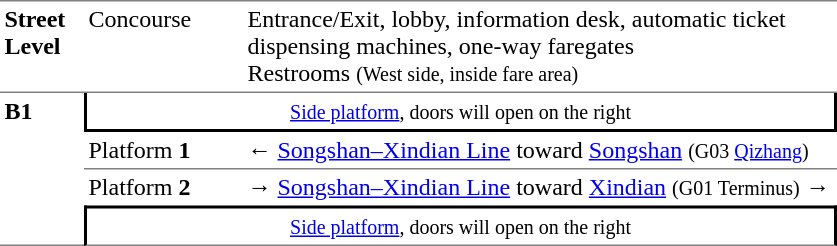<table table border=0 cellspacing=0 cellpadding=3>
<tr>
<td style="border-bottom:solid 1px gray;border-top:solid 1px gray;" width=50 valign=top><strong>Street Level</strong></td>
<td style="border-top:solid 1px gray;border-bottom:solid 1px gray;" width=100 valign=top>Concourse</td>
<td style="border-top:solid 1px gray;border-bottom:solid 1px gray;" width=390 valign=top>Entrance/Exit, lobby, information desk, automatic ticket dispensing machines, one-way faregates<br>Restrooms <small>(West side, inside fare area)</small></td>
</tr>
<tr>
<td style="border-bottom:solid 1px gray;" width=50 rowspan=10 valign=top><strong>B1</strong></td>
</tr>
<tr>
<td style="border-right:solid 2px black;border-left:solid 2px black;border-bottom:solid 2px black;text-align:center;" colspan=2><small><a href='#'>Side platform</a>, doors will open on the right</small></td>
</tr>
<tr>
<td style="border-bottom:solid 1px gray;" width=100>Platform <span><strong>1</strong></span></td>
<td style="border-bottom:solid 1px gray;" width=390>←  <a href='#'>Songshan–Xindian Line</a> toward <a href='#'>Songshan</a> <small>(G03 <a href='#'>Qizhang</a>)</small></td>
</tr>
<tr>
<td>Platform <span><strong>2</strong></span></td>
<td><span>→</span>  <a href='#'>Songshan–Xindian Line</a> toward <a href='#'>Xindian</a> <small>(G01 Terminus)</small> →</td>
</tr>
<tr>
<td style="border-top:solid 2px black;border-right:solid 2px black;border-left:solid 2px black;border-bottom:solid 1px gray;text-align:center;" colspan=2><small><a href='#'>Side platform</a>, doors will open on the right</small></td>
</tr>
</table>
